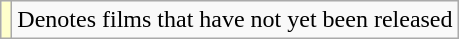<table class="wikitable">
<tr>
<td style="background:#ffc;"></td>
<td>Denotes films that have not yet been released</td>
</tr>
</table>
